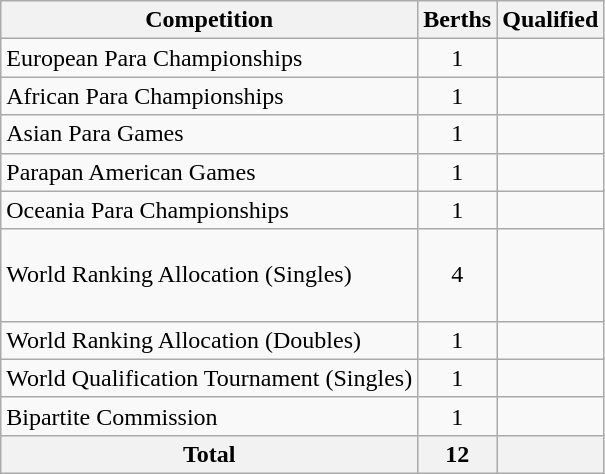<table class="wikitable">
<tr>
<th>Competition</th>
<th>Berths</th>
<th>Qualified</th>
</tr>
<tr>
<td>European Para Championships</td>
<td align=center>1</td>
<td></td>
</tr>
<tr>
<td>African Para Championships</td>
<td align=center>1</td>
<td></td>
</tr>
<tr>
<td>Asian Para Games</td>
<td align=center>1</td>
<td></td>
</tr>
<tr>
<td>Parapan American Games</td>
<td align=center>1</td>
<td></td>
</tr>
<tr>
<td>Oceania Para Championships</td>
<td align=center>1</td>
<td></td>
</tr>
<tr>
<td>World Ranking Allocation (Singles)</td>
<td align=center>4</td>
<td><br><br><br></td>
</tr>
<tr>
<td>World Ranking Allocation (Doubles)</td>
<td align=center>1</td>
<td></td>
</tr>
<tr>
<td>World Qualification Tournament (Singles)</td>
<td align=center>1</td>
<td></td>
</tr>
<tr>
<td>Bipartite Commission</td>
<td align=center>1</td>
<td></td>
</tr>
<tr>
<th>Total</th>
<th align="center">12</th>
<th></th>
</tr>
</table>
